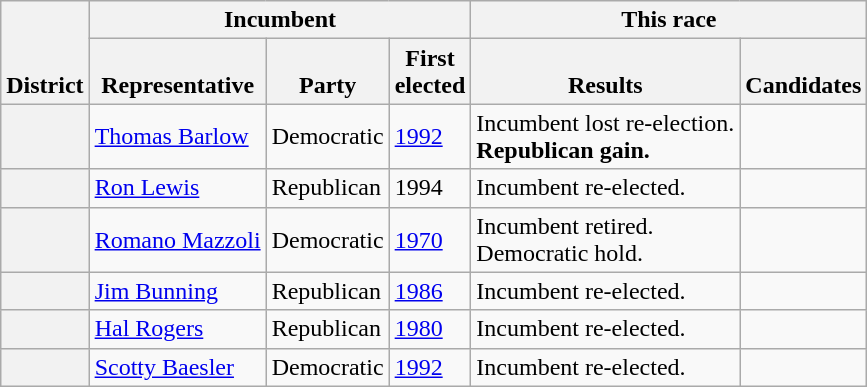<table class=wikitable>
<tr valign=bottom>
<th rowspan=2>District</th>
<th colspan=3>Incumbent</th>
<th colspan=2>This race</th>
</tr>
<tr valign=bottom>
<th>Representative</th>
<th>Party</th>
<th>First<br>elected</th>
<th>Results</th>
<th>Candidates</th>
</tr>
<tr>
<th></th>
<td><a href='#'>Thomas Barlow</a></td>
<td>Democratic</td>
<td><a href='#'>1992</a></td>
<td>Incumbent lost re-election.<br><strong>Republican gain.</strong></td>
<td nowrap></td>
</tr>
<tr>
<th></th>
<td><a href='#'>Ron Lewis</a></td>
<td>Republican</td>
<td>1994</td>
<td>Incumbent re-elected.</td>
<td nowrap></td>
</tr>
<tr>
<th></th>
<td><a href='#'>Romano Mazzoli</a></td>
<td>Democratic</td>
<td><a href='#'>1970</a></td>
<td>Incumbent retired.<br>Democratic hold.</td>
<td nowrap></td>
</tr>
<tr>
<th></th>
<td><a href='#'>Jim Bunning</a></td>
<td>Republican</td>
<td><a href='#'>1986</a></td>
<td>Incumbent re-elected.</td>
<td nowrap></td>
</tr>
<tr>
<th></th>
<td><a href='#'>Hal Rogers</a></td>
<td>Republican</td>
<td><a href='#'>1980</a></td>
<td>Incumbent re-elected.</td>
<td nowrap></td>
</tr>
<tr>
<th></th>
<td><a href='#'>Scotty Baesler</a></td>
<td>Democratic</td>
<td><a href='#'>1992</a></td>
<td>Incumbent re-elected.</td>
<td nowrap></td>
</tr>
</table>
